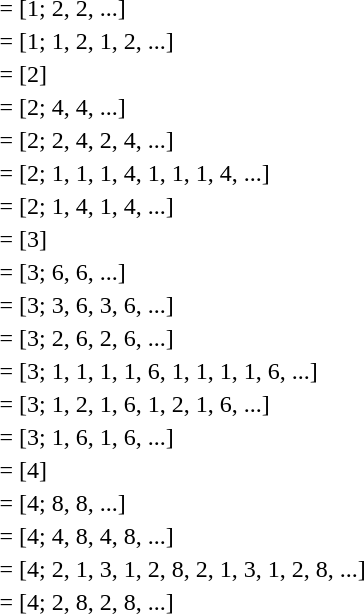<table>
<tr>
<td align="right"></td>
<td>= [1; 2, 2, ...]</td>
</tr>
<tr>
<td align="right"></td>
<td>= [1; 1, 2, 1, 2, ...]</td>
</tr>
<tr>
<td align="right"></td>
<td>= [2]</td>
</tr>
<tr>
<td align="right"></td>
<td>= [2; 4, 4, ...]</td>
</tr>
<tr>
<td align="right"></td>
<td>= [2; 2, 4, 2, 4, ...]</td>
</tr>
<tr>
<td align="right"></td>
<td>= [2; 1, 1, 1, 4, 1, 1, 1, 4, ...]</td>
</tr>
<tr>
<td align="right"></td>
<td>= [2; 1, 4, 1, 4, ...]</td>
</tr>
<tr>
<td align="right"></td>
<td>= [3]</td>
</tr>
<tr>
<td align="right"></td>
<td>= [3; 6, 6, ...]</td>
</tr>
<tr>
<td align="right"></td>
<td>= [3; 3, 6, 3, 6, ...]</td>
</tr>
<tr>
<td align="right"></td>
<td>= [3; 2, 6, 2, 6, ...]</td>
</tr>
<tr>
<td align="right"></td>
<td>= [3; 1, 1, 1, 1, 6, 1, 1, 1, 1, 6, ...]</td>
</tr>
<tr>
<td align="right"></td>
<td>= [3; 1, 2, 1, 6, 1, 2, 1, 6, ...]</td>
</tr>
<tr>
<td align="right"></td>
<td>= [3; 1, 6, 1, 6, ...]</td>
</tr>
<tr>
<td align="right"></td>
<td>= [4]</td>
</tr>
<tr>
<td align="right"></td>
<td>= [4; 8, 8, ...]</td>
</tr>
<tr>
<td align="right"></td>
<td>= [4; 4, 8, 4, 8, ...]</td>
</tr>
<tr>
<td align="right"></td>
<td>= [4; 2, 1, 3, 1, 2, 8, 2, 1, 3, 1, 2, 8, ...]</td>
</tr>
<tr>
<td align="right"></td>
<td>= [4; 2, 8, 2, 8, ...]</td>
</tr>
</table>
